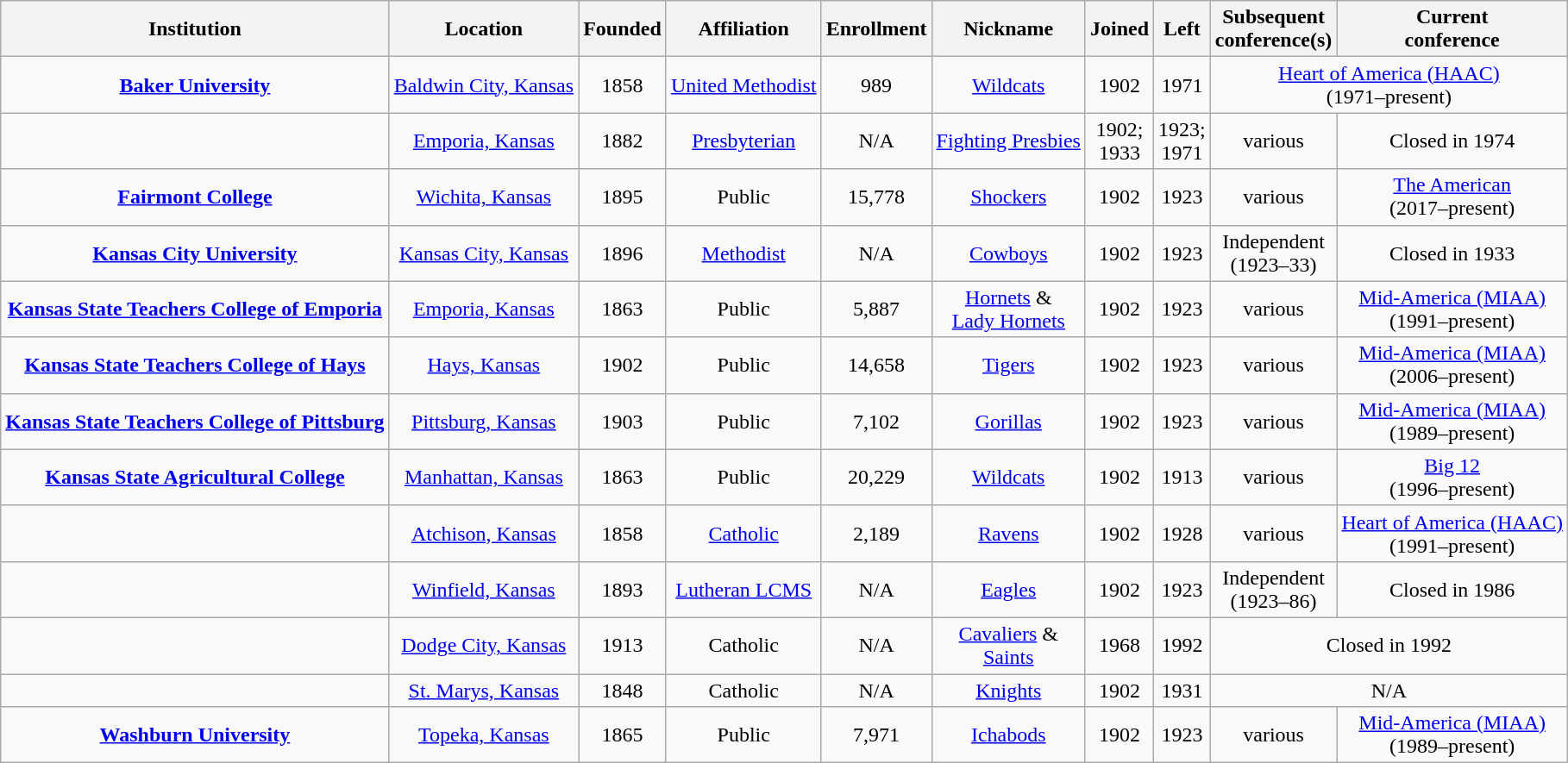<table class="wikitable sortable" style="text-align:center;">
<tr>
<th>Institution</th>
<th>Location</th>
<th>Founded</th>
<th>Affiliation</th>
<th>Enrollment</th>
<th>Nickname</th>
<th>Joined</th>
<th>Left</th>
<th>Subsequent<br>conference(s)</th>
<th>Current<br>conference</th>
</tr>
<tr>
<td><strong><a href='#'>Baker University</a></strong></td>
<td><a href='#'>Baldwin City, Kansas</a></td>
<td>1858</td>
<td><a href='#'>United Methodist</a></td>
<td>989</td>
<td><a href='#'>Wildcats</a></td>
<td>1902</td>
<td>1971</td>
<td colspan="2"><a href='#'>Heart of America (HAAC)</a><br>(1971–present)</td>
</tr>
<tr>
<td></td>
<td><a href='#'>Emporia, Kansas</a></td>
<td>1882</td>
<td><a href='#'>Presbyterian</a></td>
<td>N/A</td>
<td><a href='#'>Fighting Presbies</a></td>
<td>1902;<br>1933</td>
<td>1923;<br>1971</td>
<td>various</td>
<td>Closed in 1974</td>
</tr>
<tr>
<td><strong><a href='#'>Fairmont College</a></strong></td>
<td><a href='#'>Wichita, Kansas</a></td>
<td>1895</td>
<td>Public</td>
<td>15,778</td>
<td><a href='#'>Shockers</a></td>
<td>1902</td>
<td>1923</td>
<td>various</td>
<td><a href='#'>The American</a><br>(2017–present)</td>
</tr>
<tr>
<td><strong><a href='#'>Kansas City University</a></strong></td>
<td><a href='#'>Kansas City, Kansas</a></td>
<td>1896</td>
<td><a href='#'>Methodist</a></td>
<td>N/A</td>
<td><a href='#'>Cowboys</a></td>
<td>1902</td>
<td>1923</td>
<td>Independent<br>(1923–33)</td>
<td>Closed in 1933</td>
</tr>
<tr>
<td><strong><a href='#'>Kansas State Teachers College of Emporia</a></strong></td>
<td><a href='#'>Emporia, Kansas</a></td>
<td>1863</td>
<td>Public</td>
<td>5,887</td>
<td><a href='#'>Hornets</a> &<br><a href='#'>Lady Hornets</a></td>
<td>1902</td>
<td>1923</td>
<td>various</td>
<td><a href='#'>Mid-America (MIAA)</a><br>(1991–present)</td>
</tr>
<tr>
<td><strong><a href='#'>Kansas State Teachers College of Hays</a></strong></td>
<td><a href='#'>Hays, Kansas</a></td>
<td>1902</td>
<td>Public</td>
<td>14,658</td>
<td><a href='#'>Tigers</a></td>
<td>1902</td>
<td>1923</td>
<td>various</td>
<td><a href='#'>Mid-America (MIAA)</a><br>(2006–present)</td>
</tr>
<tr>
<td><strong><a href='#'>Kansas State Teachers College of Pittsburg</a></strong></td>
<td><a href='#'>Pittsburg, Kansas</a></td>
<td>1903</td>
<td>Public</td>
<td>7,102</td>
<td><a href='#'>Gorillas</a></td>
<td>1902</td>
<td>1923</td>
<td>various</td>
<td><a href='#'>Mid-America (MIAA)</a><br>(1989–present)</td>
</tr>
<tr>
<td><strong><a href='#'>Kansas State Agricultural College</a></strong></td>
<td><a href='#'>Manhattan, Kansas</a></td>
<td>1863</td>
<td>Public<br></td>
<td>20,229</td>
<td><a href='#'>Wildcats</a></td>
<td>1902</td>
<td>1913</td>
<td>various</td>
<td><a href='#'>Big 12</a><br>(1996–present)</td>
</tr>
<tr>
<td></td>
<td><a href='#'>Atchison, Kansas</a></td>
<td>1858</td>
<td><a href='#'>Catholic</a><br></td>
<td>2,189</td>
<td><a href='#'>Ravens</a></td>
<td>1902</td>
<td>1928</td>
<td>various</td>
<td><a href='#'>Heart of America (HAAC)</a><br>(1991–present)</td>
</tr>
<tr>
<td></td>
<td><a href='#'>Winfield, Kansas</a></td>
<td>1893</td>
<td><a href='#'>Lutheran LCMS</a></td>
<td>N/A</td>
<td><a href='#'>Eagles</a></td>
<td>1902</td>
<td>1923</td>
<td>Independent<br>(1923–86)</td>
<td>Closed in 1986</td>
</tr>
<tr>
<td></td>
<td><a href='#'>Dodge City, Kansas</a></td>
<td>1913</td>
<td>Catholic<br></td>
<td>N/A</td>
<td><a href='#'>Cavaliers</a> &<br><a href='#'>Saints</a></td>
<td>1968</td>
<td>1992</td>
<td colspan="2">Closed in 1992</td>
</tr>
<tr>
<td></td>
<td><a href='#'>St. Marys, Kansas</a></td>
<td>1848</td>
<td>Catholic<br></td>
<td>N/A</td>
<td><a href='#'>Knights</a></td>
<td>1902</td>
<td>1931</td>
<td colspan="2">N/A</td>
</tr>
<tr>
<td><strong><a href='#'>Washburn University</a></strong></td>
<td><a href='#'>Topeka, Kansas</a></td>
<td>1865</td>
<td>Public</td>
<td>7,971</td>
<td><a href='#'>Ichabods</a></td>
<td>1902</td>
<td>1923</td>
<td>various</td>
<td><a href='#'>Mid-America (MIAA)</a><br>(1989–present)</td>
</tr>
</table>
